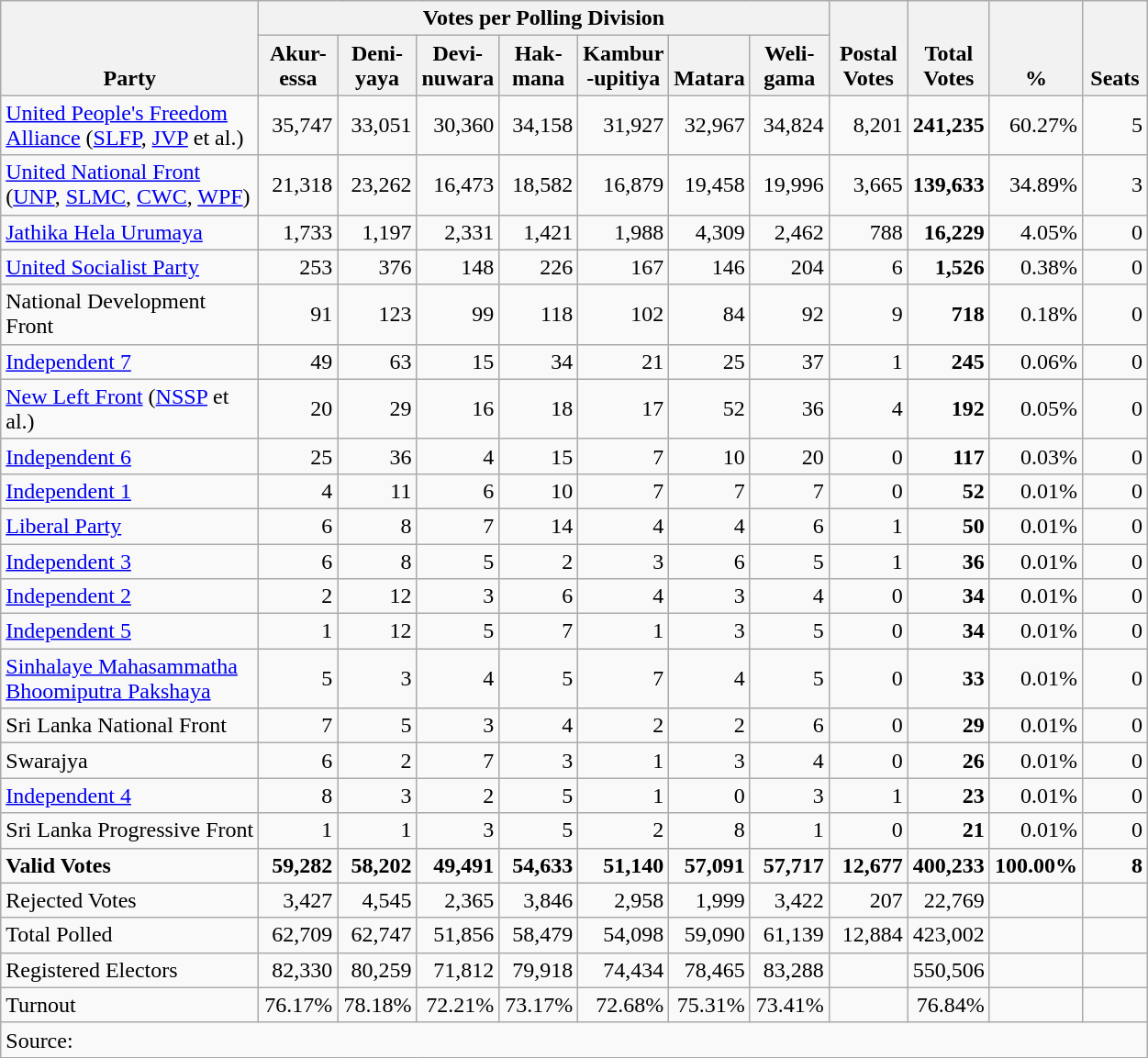<table class="wikitable" border="1" style="text-align:right;">
<tr>
<th align=left valign=bottom rowspan=2 width="180">Party</th>
<th colspan=7>Votes per Polling Division</th>
<th align=center valign=bottom rowspan=2 width="50">Postal<br>Votes</th>
<th align=center valign=bottom rowspan=2 width="50">Total Votes</th>
<th align=center valign=bottom rowspan=2 width="50">%</th>
<th align=center valign=bottom rowspan=2 width="40">Seats</th>
</tr>
<tr>
<th align=center valign=bottom width="50">Akur-<br>essa</th>
<th align=center valign=bottom width="50">Deni-<br>yaya</th>
<th align=center valign=bottom width="50">Devi-<br>nuwara</th>
<th align=center valign=bottom width="50">Hak-<br>mana</th>
<th align=center valign=bottom width="50">Kambur<br>-upitiya</th>
<th align=center valign=bottom width="50">Matara</th>
<th align=center valign=bottom width="50">Weli-<br>gama</th>
</tr>
<tr>
<td align=left><a href='#'>United People's Freedom Alliance</a> (<a href='#'>SLFP</a>, <a href='#'>JVP</a> et al.)</td>
<td>35,747</td>
<td>33,051</td>
<td>30,360</td>
<td>34,158</td>
<td>31,927</td>
<td>32,967</td>
<td>34,824</td>
<td>8,201</td>
<td><strong>241,235</strong></td>
<td>60.27%</td>
<td>5</td>
</tr>
<tr>
<td align=left><a href='#'>United National Front</a><br>(<a href='#'>UNP</a>, <a href='#'>SLMC</a>, <a href='#'>CWC</a>, <a href='#'>WPF</a>)</td>
<td>21,318</td>
<td>23,262</td>
<td>16,473</td>
<td>18,582</td>
<td>16,879</td>
<td>19,458</td>
<td>19,996</td>
<td>3,665</td>
<td><strong>139,633</strong></td>
<td>34.89%</td>
<td>3</td>
</tr>
<tr>
<td align=left><a href='#'>Jathika Hela Urumaya</a></td>
<td>1,733</td>
<td>1,197</td>
<td>2,331</td>
<td>1,421</td>
<td>1,988</td>
<td>4,309</td>
<td>2,462</td>
<td>788</td>
<td><strong>16,229</strong></td>
<td>4.05%</td>
<td>0</td>
</tr>
<tr>
<td align=left><a href='#'>United Socialist Party</a></td>
<td>253</td>
<td>376</td>
<td>148</td>
<td>226</td>
<td>167</td>
<td>146</td>
<td>204</td>
<td>6</td>
<td><strong>1,526</strong></td>
<td>0.38%</td>
<td>0</td>
</tr>
<tr>
<td align=left>National Development Front</td>
<td>91</td>
<td>123</td>
<td>99</td>
<td>118</td>
<td>102</td>
<td>84</td>
<td>92</td>
<td>9</td>
<td><strong>718</strong></td>
<td>0.18%</td>
<td>0</td>
</tr>
<tr>
<td align=left><a href='#'>Independent 7</a></td>
<td>49</td>
<td>63</td>
<td>15</td>
<td>34</td>
<td>21</td>
<td>25</td>
<td>37</td>
<td>1</td>
<td><strong>245</strong></td>
<td>0.06%</td>
<td>0</td>
</tr>
<tr>
<td align=left><a href='#'>New Left Front</a> (<a href='#'>NSSP</a> et al.)</td>
<td>20</td>
<td>29</td>
<td>16</td>
<td>18</td>
<td>17</td>
<td>52</td>
<td>36</td>
<td>4</td>
<td><strong>192</strong></td>
<td>0.05%</td>
<td>0</td>
</tr>
<tr>
<td align=left><a href='#'>Independent 6</a></td>
<td>25</td>
<td>36</td>
<td>4</td>
<td>15</td>
<td>7</td>
<td>10</td>
<td>20</td>
<td>0</td>
<td><strong>117</strong></td>
<td>0.03%</td>
<td>0</td>
</tr>
<tr>
<td align=left><a href='#'>Independent 1</a></td>
<td>4</td>
<td>11</td>
<td>6</td>
<td>10</td>
<td>7</td>
<td>7</td>
<td>7</td>
<td>0</td>
<td><strong>52</strong></td>
<td>0.01%</td>
<td>0</td>
</tr>
<tr>
<td align=left><a href='#'>Liberal Party</a></td>
<td>6</td>
<td>8</td>
<td>7</td>
<td>14</td>
<td>4</td>
<td>4</td>
<td>6</td>
<td>1</td>
<td><strong>50</strong></td>
<td>0.01%</td>
<td>0</td>
</tr>
<tr>
<td align=left><a href='#'>Independent 3</a></td>
<td>6</td>
<td>8</td>
<td>5</td>
<td>2</td>
<td>3</td>
<td>6</td>
<td>5</td>
<td>1</td>
<td><strong>36</strong></td>
<td>0.01%</td>
<td>0</td>
</tr>
<tr>
<td align=left><a href='#'>Independent 2</a></td>
<td>2</td>
<td>12</td>
<td>3</td>
<td>6</td>
<td>4</td>
<td>3</td>
<td>4</td>
<td>0</td>
<td><strong>34</strong></td>
<td>0.01%</td>
<td>0</td>
</tr>
<tr>
<td align=left><a href='#'>Independent 5</a></td>
<td>1</td>
<td>12</td>
<td>5</td>
<td>7</td>
<td>1</td>
<td>3</td>
<td>5</td>
<td>0</td>
<td><strong>34</strong></td>
<td>0.01%</td>
<td>0</td>
</tr>
<tr>
<td align=left><a href='#'>Sinhalaye Mahasammatha Bhoomiputra Pakshaya</a></td>
<td>5</td>
<td>3</td>
<td>4</td>
<td>5</td>
<td>7</td>
<td>4</td>
<td>5</td>
<td>0</td>
<td><strong>33</strong></td>
<td>0.01%</td>
<td>0</td>
</tr>
<tr>
<td align=left>Sri Lanka National Front</td>
<td>7</td>
<td>5</td>
<td>3</td>
<td>4</td>
<td>2</td>
<td>2</td>
<td>6</td>
<td>0</td>
<td><strong>29</strong></td>
<td>0.01%</td>
<td>0</td>
</tr>
<tr>
<td align=left>Swarajya</td>
<td>6</td>
<td>2</td>
<td>7</td>
<td>3</td>
<td>1</td>
<td>3</td>
<td>4</td>
<td>0</td>
<td><strong>26</strong></td>
<td>0.01%</td>
<td>0</td>
</tr>
<tr>
<td align=left><a href='#'>Independent 4</a></td>
<td>8</td>
<td>3</td>
<td>2</td>
<td>5</td>
<td>1</td>
<td>0</td>
<td>3</td>
<td>1</td>
<td><strong>23</strong></td>
<td>0.01%</td>
<td>0</td>
</tr>
<tr>
<td align=left>Sri Lanka Progressive Front</td>
<td>1</td>
<td>1</td>
<td>3</td>
<td>5</td>
<td>2</td>
<td>8</td>
<td>1</td>
<td>0</td>
<td><strong>21</strong></td>
<td>0.01%</td>
<td>0</td>
</tr>
<tr>
<td align=left><strong>Valid Votes</strong></td>
<td><strong>59,282</strong></td>
<td><strong>58,202</strong></td>
<td><strong>49,491</strong></td>
<td><strong>54,633</strong></td>
<td><strong>51,140</strong></td>
<td><strong>57,091</strong></td>
<td><strong>57,717</strong></td>
<td><strong>12,677</strong></td>
<td><strong>400,233</strong></td>
<td><strong>100.00%</strong></td>
<td><strong>8</strong></td>
</tr>
<tr>
<td align=left>Rejected Votes</td>
<td>3,427</td>
<td>4,545</td>
<td>2,365</td>
<td>3,846</td>
<td>2,958</td>
<td>1,999</td>
<td>3,422</td>
<td>207</td>
<td>22,769</td>
<td></td>
<td></td>
</tr>
<tr>
<td align=left>Total Polled</td>
<td>62,709</td>
<td>62,747</td>
<td>51,856</td>
<td>58,479</td>
<td>54,098</td>
<td>59,090</td>
<td>61,139</td>
<td>12,884</td>
<td>423,002</td>
<td></td>
<td></td>
</tr>
<tr>
<td align=left>Registered Electors</td>
<td>82,330</td>
<td>80,259</td>
<td>71,812</td>
<td>79,918</td>
<td>74,434</td>
<td>78,465</td>
<td>83,288</td>
<td></td>
<td>550,506</td>
<td></td>
<td></td>
</tr>
<tr>
<td align=left>Turnout</td>
<td>76.17%</td>
<td>78.18%</td>
<td>72.21%</td>
<td>73.17%</td>
<td>72.68%</td>
<td>75.31%</td>
<td>73.41%</td>
<td></td>
<td>76.84%</td>
<td></td>
<td></td>
</tr>
<tr>
<td align=left colspan=13>Source:</td>
</tr>
</table>
